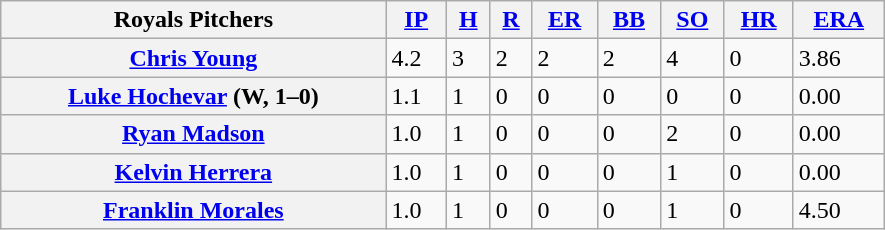<table class="wikitable" style=width:590px;>
<tr>
<th>Royals Pitchers</th>
<th><a href='#'>IP</a></th>
<th><a href='#'>H</a></th>
<th><a href='#'>R</a></th>
<th><a href='#'>ER</a></th>
<th><a href='#'>BB</a></th>
<th><a href='#'>SO</a></th>
<th><a href='#'>HR</a></th>
<th><a href='#'>ERA</a></th>
</tr>
<tr>
<th><a href='#'>Chris Young</a></th>
<td>4.2</td>
<td>3</td>
<td>2</td>
<td>2</td>
<td>2</td>
<td>4</td>
<td>0</td>
<td>3.86</td>
</tr>
<tr>
<th><a href='#'>Luke Hochevar</a> (W, 1–0)</th>
<td>1.1</td>
<td>1</td>
<td>0</td>
<td>0</td>
<td>0</td>
<td>0</td>
<td>0</td>
<td>0.00</td>
</tr>
<tr>
<th><a href='#'>Ryan Madson</a></th>
<td>1.0</td>
<td>1</td>
<td>0</td>
<td>0</td>
<td>0</td>
<td>2</td>
<td>0</td>
<td>0.00</td>
</tr>
<tr>
<th><a href='#'>Kelvin Herrera</a></th>
<td>1.0</td>
<td>1</td>
<td>0</td>
<td>0</td>
<td>0</td>
<td>1</td>
<td>0</td>
<td>0.00</td>
</tr>
<tr>
<th><a href='#'>Franklin Morales</a></th>
<td>1.0</td>
<td>1</td>
<td>0</td>
<td>0</td>
<td>0</td>
<td>1</td>
<td>0</td>
<td>4.50</td>
</tr>
</table>
